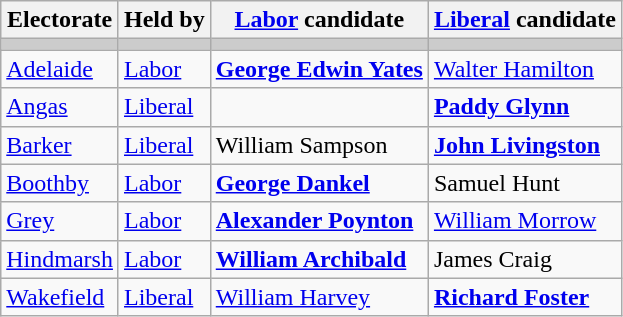<table class="wikitable">
<tr>
<th>Electorate</th>
<th>Held by</th>
<th><a href='#'>Labor</a> candidate</th>
<th><a href='#'>Liberal</a> candidate</th>
</tr>
<tr bgcolor="#cccccc">
<td></td>
<td></td>
<td></td>
<td></td>
</tr>
<tr>
<td><a href='#'>Adelaide</a></td>
<td><a href='#'>Labor</a></td>
<td><strong><a href='#'>George Edwin Yates</a></strong></td>
<td><a href='#'>Walter Hamilton</a></td>
</tr>
<tr>
<td><a href='#'>Angas</a></td>
<td><a href='#'>Liberal</a></td>
<td></td>
<td><strong><a href='#'>Paddy Glynn</a></strong></td>
</tr>
<tr>
<td><a href='#'>Barker</a></td>
<td><a href='#'>Liberal</a></td>
<td>William Sampson</td>
<td><strong><a href='#'>John Livingston</a></strong></td>
</tr>
<tr>
<td><a href='#'>Boothby</a></td>
<td><a href='#'>Labor</a></td>
<td><strong><a href='#'>George Dankel</a></strong></td>
<td>Samuel Hunt</td>
</tr>
<tr>
<td><a href='#'>Grey</a></td>
<td><a href='#'>Labor</a></td>
<td><strong><a href='#'>Alexander Poynton</a></strong></td>
<td><a href='#'>William Morrow</a></td>
</tr>
<tr>
<td><a href='#'>Hindmarsh</a></td>
<td><a href='#'>Labor</a></td>
<td><strong><a href='#'>William Archibald</a></strong></td>
<td>James Craig</td>
</tr>
<tr>
<td><a href='#'>Wakefield</a></td>
<td><a href='#'>Liberal</a></td>
<td><a href='#'>William Harvey</a></td>
<td><strong><a href='#'>Richard Foster</a></strong></td>
</tr>
</table>
